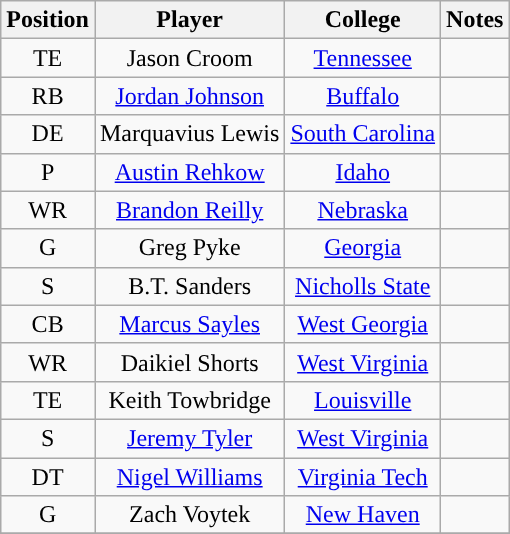<table class="wikitable" style="font-size: 100%; text-align: center">
<tr>
<th>Position</th>
<th>Player</th>
<th>College</th>
<th>Notes</th>
</tr>
<tr>
<td>TE</td>
<td>Jason Croom</td>
<td><a href='#'>Tennessee</a></td>
<td></td>
</tr>
<tr>
<td>RB</td>
<td><a href='#'>Jordan Johnson</a></td>
<td><a href='#'>Buffalo</a></td>
<td></td>
</tr>
<tr>
<td>DE</td>
<td>Marquavius Lewis</td>
<td><a href='#'>South Carolina</a></td>
<td></td>
</tr>
<tr>
<td>P</td>
<td><a href='#'>Austin Rehkow</a></td>
<td><a href='#'>Idaho</a></td>
<td></td>
</tr>
<tr>
<td>WR</td>
<td><a href='#'>Brandon Reilly</a></td>
<td><a href='#'>Nebraska</a></td>
<td></td>
</tr>
<tr>
<td>G</td>
<td>Greg Pyke</td>
<td><a href='#'>Georgia</a></td>
<td></td>
</tr>
<tr>
<td>S</td>
<td>B.T. Sanders</td>
<td><a href='#'>Nicholls State</a></td>
<td></td>
</tr>
<tr>
<td>CB</td>
<td><a href='#'>Marcus Sayles</a></td>
<td><a href='#'>West Georgia</a></td>
<td></td>
</tr>
<tr>
<td>WR</td>
<td>Daikiel Shorts</td>
<td><a href='#'>West Virginia</a></td>
<td></td>
</tr>
<tr>
<td>TE</td>
<td>Keith Towbridge</td>
<td><a href='#'>Louisville</a></td>
<td></td>
</tr>
<tr>
<td>S</td>
<td><a href='#'>Jeremy Tyler</a></td>
<td><a href='#'>West Virginia</a></td>
<td></td>
</tr>
<tr>
<td>DT</td>
<td><a href='#'>Nigel Williams</a></td>
<td><a href='#'>Virginia Tech</a></td>
<td></td>
</tr>
<tr>
<td>G</td>
<td>Zach Voytek</td>
<td><a href='#'>New Haven</a></td>
<td></td>
</tr>
<tr>
</tr>
</table>
